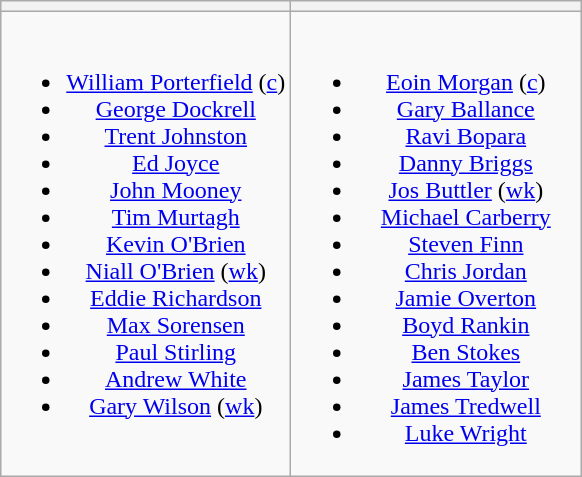<table class="wikitable" style="text-align:center">
<tr>
<th style="width:50%"></th>
<th style="width:50%"></th>
</tr>
<tr style="vertical-align:top">
<td><br><ul><li><a href='#'>William Porterfield</a> (<a href='#'>c</a>)</li><li><a href='#'>George Dockrell</a></li><li><a href='#'>Trent Johnston</a></li><li><a href='#'>Ed Joyce</a></li><li><a href='#'>John Mooney</a></li><li><a href='#'>Tim Murtagh</a></li><li><a href='#'>Kevin O'Brien</a></li><li><a href='#'>Niall O'Brien</a> (<a href='#'>wk</a>)</li><li><a href='#'>Eddie Richardson</a></li><li><a href='#'>Max Sorensen</a></li><li><a href='#'>Paul Stirling</a></li><li><a href='#'>Andrew White</a></li><li><a href='#'>Gary Wilson</a> (<a href='#'>wk</a>)</li></ul></td>
<td><br><ul><li><a href='#'>Eoin Morgan</a> (<a href='#'>c</a>)</li><li><a href='#'>Gary Ballance</a></li><li><a href='#'>Ravi Bopara</a></li><li><a href='#'>Danny Briggs</a></li><li><a href='#'>Jos Buttler</a> (<a href='#'>wk</a>)</li><li><a href='#'>Michael Carberry</a></li><li><a href='#'>Steven Finn</a></li><li><a href='#'>Chris Jordan</a></li><li><a href='#'>Jamie Overton</a></li><li><a href='#'>Boyd Rankin</a></li><li><a href='#'>Ben Stokes</a></li><li><a href='#'>James Taylor</a></li><li><a href='#'>James Tredwell</a></li><li><a href='#'>Luke Wright</a></li></ul></td>
</tr>
</table>
